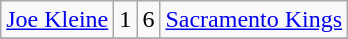<table class="wikitable">
<tr align="center" bgcolor="">
<td><a href='#'>Joe Kleine</a></td>
<td>1</td>
<td>6</td>
<td><a href='#'>Sacramento Kings</a></td>
</tr>
<tr align="center" bgcolor="">
</tr>
</table>
